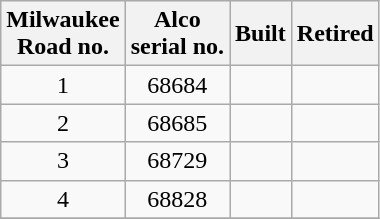<table class="wikitable sortable"  style=text-align:center;>
<tr>
<th>Milwaukee<br>Road no.</th>
<th>Alco<br>serial no.</th>
<th>Built</th>
<th>Retired</th>
</tr>
<tr>
<td>1</td>
<td>68684</td>
<td></td>
<td></td>
</tr>
<tr>
<td>2</td>
<td>68685</td>
<td></td>
<td></td>
</tr>
<tr>
<td>3</td>
<td>68729</td>
<td></td>
<td></td>
</tr>
<tr>
<td>4</td>
<td>68828</td>
<td></td>
<td></td>
</tr>
<tr>
</tr>
</table>
